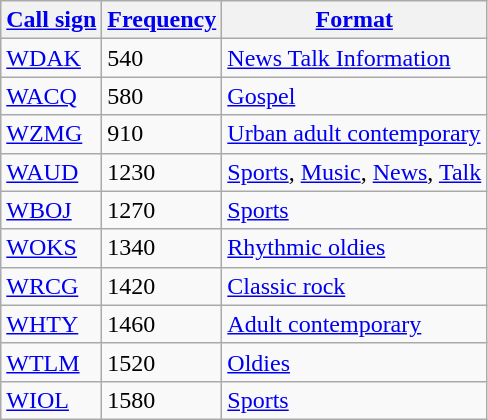<table class="wikitable">
<tr>
<th><a href='#'>Call sign</a></th>
<th><a href='#'>Frequency</a></th>
<th><a href='#'>Format</a></th>
</tr>
<tr>
<td><a href='#'>WDAK</a></td>
<td>540</td>
<td><a href='#'>News Talk Information</a></td>
</tr>
<tr>
<td><a href='#'>WACQ</a></td>
<td>580</td>
<td><a href='#'>Gospel</a></td>
</tr>
<tr>
<td><a href='#'>WZMG</a></td>
<td>910</td>
<td><a href='#'>Urban adult contemporary</a></td>
</tr>
<tr>
<td><a href='#'>WAUD</a></td>
<td>1230</td>
<td><a href='#'>Sports</a>, <a href='#'>Music</a>, <a href='#'>News</a>, <a href='#'>Talk</a></td>
</tr>
<tr>
<td><a href='#'>WBOJ</a></td>
<td>1270</td>
<td><a href='#'>Sports</a></td>
</tr>
<tr>
<td><a href='#'>WOKS</a></td>
<td>1340</td>
<td><a href='#'>Rhythmic oldies</a></td>
</tr>
<tr>
<td><a href='#'>WRCG</a></td>
<td>1420</td>
<td><a href='#'>Classic rock</a></td>
</tr>
<tr>
<td><a href='#'>WHTY</a></td>
<td>1460</td>
<td><a href='#'>Adult contemporary</a></td>
</tr>
<tr>
<td><a href='#'>WTLM</a></td>
<td>1520</td>
<td><a href='#'>Oldies</a></td>
</tr>
<tr>
<td><a href='#'>WIOL</a></td>
<td>1580</td>
<td><a href='#'>Sports</a></td>
</tr>
</table>
